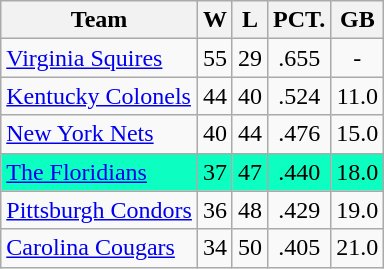<table class="wikitable" style="text-align:center;">
<tr>
<th>Team</th>
<th>W</th>
<th>L</th>
<th>PCT.</th>
<th>GB</th>
</tr>
<tr>
<td align="left"><a href='#'>Virginia Squires</a></td>
<td>55</td>
<td>29</td>
<td>.655</td>
<td>-</td>
</tr>
<tr>
<td align="left"><a href='#'>Kentucky Colonels</a></td>
<td>44</td>
<td>40</td>
<td>.524</td>
<td>11.0</td>
</tr>
<tr>
<td align="left"><a href='#'>New York Nets</a></td>
<td>40</td>
<td>44</td>
<td>.476</td>
<td>15.0</td>
</tr>
<tr bgcolor=“ccffcc”>
<td align="left"><a href='#'>The Floridians</a></td>
<td>37</td>
<td>47</td>
<td>.440</td>
<td>18.0</td>
</tr>
<tr>
<td align="left"><a href='#'>Pittsburgh Condors</a></td>
<td>36</td>
<td>48</td>
<td>.429</td>
<td>19.0</td>
</tr>
<tr>
<td align="left"><a href='#'>Carolina Cougars</a></td>
<td>34</td>
<td>50</td>
<td>.405</td>
<td>21.0</td>
</tr>
</table>
